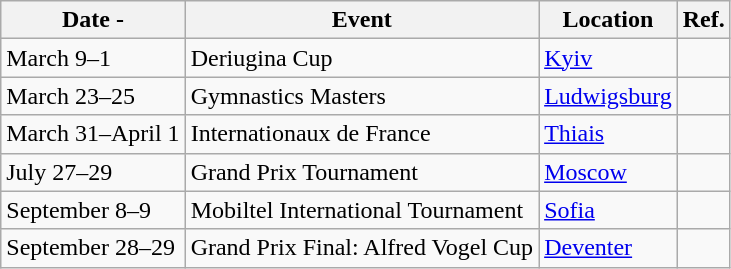<table class="wikitable sortable">
<tr>
<th>Date -</th>
<th>Event</th>
<th>Location</th>
<th>Ref.</th>
</tr>
<tr>
<td>March 9–1</td>
<td>Deriugina Cup</td>
<td> <a href='#'>Kyiv</a></td>
<td></td>
</tr>
<tr>
<td>March 23–25</td>
<td>Gymnastics Masters</td>
<td> <a href='#'>Ludwigsburg</a></td>
<td></td>
</tr>
<tr>
<td>March 31–April 1</td>
<td>Internationaux de France</td>
<td> <a href='#'>Thiais</a></td>
<td></td>
</tr>
<tr>
<td>July 27–29</td>
<td>Grand Prix Tournament</td>
<td> <a href='#'>Moscow</a></td>
<td></td>
</tr>
<tr>
<td>September 8–9</td>
<td>Mobiltel International Tournament</td>
<td> <a href='#'>Sofia</a></td>
<td></td>
</tr>
<tr>
<td>September 28–29</td>
<td>Grand Prix Final: Alfred Vogel Cup</td>
<td> <a href='#'>Deventer</a></td>
<td></td>
</tr>
</table>
